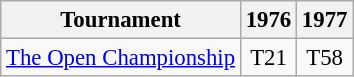<table class="wikitable" style="font-size:95%;text-align:center;">
<tr>
<th>Tournament</th>
<th>1976</th>
<th>1977</th>
</tr>
<tr>
<td align=left><a href='#'>The Open Championship</a></td>
<td>T21</td>
<td>T58</td>
</tr>
</table>
